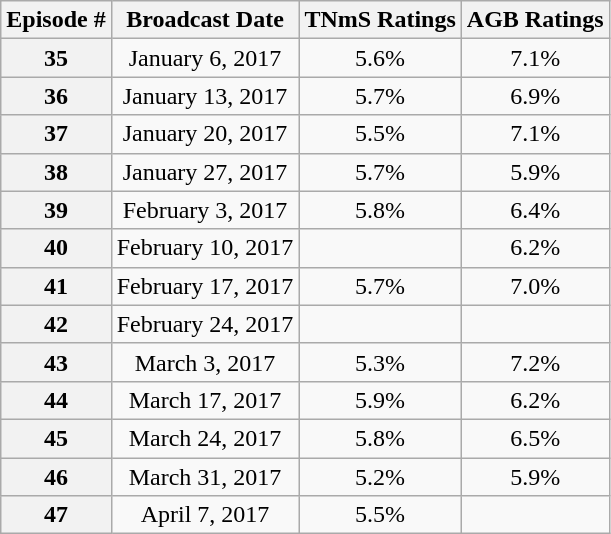<table class="wikitable sortable" style="text-align:center;">
<tr>
<th>Episode #</th>
<th>Broadcast Date</th>
<th>TNmS Ratings</th>
<th>AGB Ratings</th>
</tr>
<tr>
<th>35</th>
<td>January 6, 2017</td>
<td>5.6%</td>
<td>7.1%</td>
</tr>
<tr>
<th>36</th>
<td>January 13, 2017</td>
<td>5.7%</td>
<td>6.9%</td>
</tr>
<tr>
<th>37</th>
<td>January 20, 2017</td>
<td>5.5%</td>
<td>7.1%</td>
</tr>
<tr>
<th>38</th>
<td>January 27, 2017</td>
<td>5.7%</td>
<td>5.9%</td>
</tr>
<tr>
<th>39</th>
<td>February 3, 2017</td>
<td>5.8%</td>
<td>6.4%</td>
</tr>
<tr>
<th>40</th>
<td>February 10, 2017</td>
<td></td>
<td>6.2%</td>
</tr>
<tr>
<th>41</th>
<td>February 17, 2017</td>
<td>5.7%</td>
<td>7.0%</td>
</tr>
<tr>
<th>42</th>
<td>February 24, 2017</td>
<td></td>
<td></td>
</tr>
<tr>
<th>43</th>
<td>March 3, 2017</td>
<td>5.3%</td>
<td>7.2%</td>
</tr>
<tr>
<th>44</th>
<td>March 17, 2017</td>
<td>5.9%</td>
<td>6.2%</td>
</tr>
<tr>
<th>45</th>
<td>March 24, 2017</td>
<td>5.8%</td>
<td>6.5%</td>
</tr>
<tr>
<th>46</th>
<td>March 31, 2017</td>
<td>5.2%</td>
<td>5.9%</td>
</tr>
<tr>
<th>47</th>
<td>April 7, 2017</td>
<td>5.5%</td>
<td></td>
</tr>
</table>
